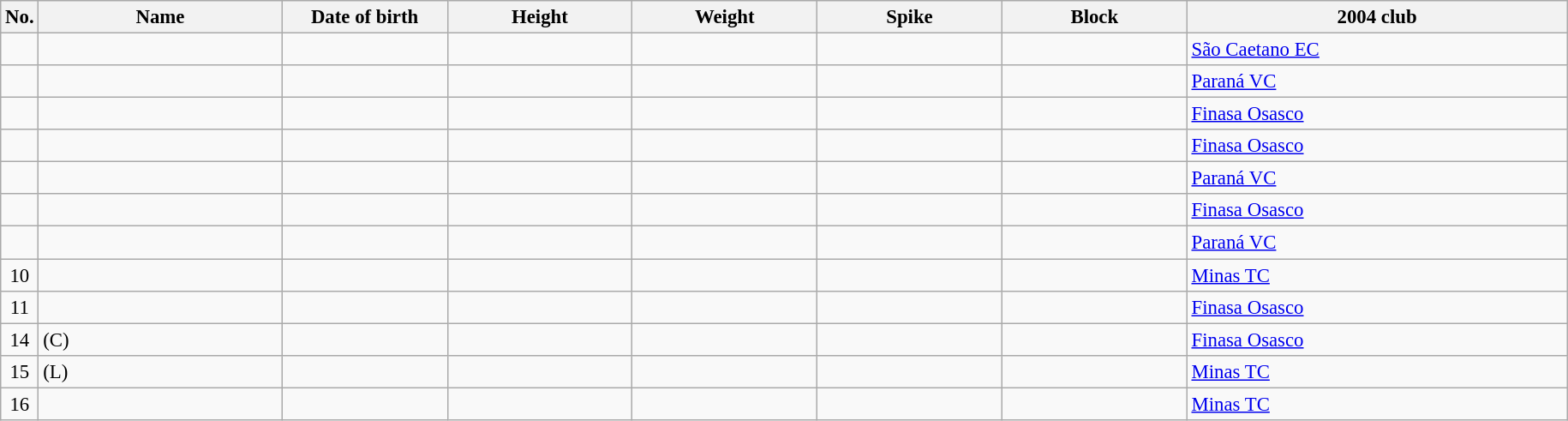<table class="wikitable sortable" style="font-size:95%; text-align:center;">
<tr>
<th>No.</th>
<th style="width:12em">Name</th>
<th style="width:8em">Date of birth</th>
<th style="width:9em">Height</th>
<th style="width:9em">Weight</th>
<th style="width:9em">Spike</th>
<th style="width:9em">Block</th>
<th style="width:19em">2004 club</th>
</tr>
<tr>
<td></td>
<td style="text-align:left;"></td>
<td style="text-align:right;"></td>
<td></td>
<td></td>
<td></td>
<td></td>
<td style="text-align:left;"> <a href='#'>São Caetano EC</a></td>
</tr>
<tr>
<td></td>
<td style="text-align:left;"></td>
<td style="text-align:right;"></td>
<td></td>
<td></td>
<td></td>
<td></td>
<td style="text-align:left;"> <a href='#'>Paraná VC</a></td>
</tr>
<tr>
<td></td>
<td style="text-align:left;"></td>
<td style="text-align:right;"></td>
<td></td>
<td></td>
<td></td>
<td></td>
<td style="text-align:left;"> <a href='#'>Finasa Osasco</a></td>
</tr>
<tr>
<td></td>
<td style="text-align:left;"></td>
<td style="text-align:right;"></td>
<td></td>
<td></td>
<td></td>
<td></td>
<td style="text-align:left;"> <a href='#'>Finasa Osasco</a></td>
</tr>
<tr>
<td></td>
<td style="text-align:left;"></td>
<td style="text-align:right;"></td>
<td></td>
<td></td>
<td></td>
<td></td>
<td style="text-align:left;"> <a href='#'>Paraná VC</a></td>
</tr>
<tr>
<td></td>
<td style="text-align:left;"></td>
<td style="text-align:right;"></td>
<td></td>
<td></td>
<td></td>
<td></td>
<td style="text-align:left;"> <a href='#'>Finasa Osasco</a></td>
</tr>
<tr>
<td></td>
<td style="text-align:left;"></td>
<td style="text-align:right;"></td>
<td></td>
<td></td>
<td></td>
<td></td>
<td style="text-align:left;"> <a href='#'>Paraná VC</a></td>
</tr>
<tr>
<td>10</td>
<td style="text-align:left;"></td>
<td style="text-align:right;"></td>
<td></td>
<td></td>
<td></td>
<td></td>
<td style="text-align:left;"> <a href='#'>Minas TC</a></td>
</tr>
<tr>
<td>11</td>
<td style="text-align:left;"></td>
<td style="text-align:right;"></td>
<td></td>
<td></td>
<td></td>
<td></td>
<td style="text-align:left;"> <a href='#'>Finasa Osasco</a></td>
</tr>
<tr>
<td>14</td>
<td style="text-align:left;"> (C)</td>
<td style="text-align:right;"></td>
<td></td>
<td></td>
<td></td>
<td></td>
<td style="text-align:left;"> <a href='#'>Finasa Osasco</a></td>
</tr>
<tr>
<td>15</td>
<td style="text-align:left;"> (L)</td>
<td style="text-align:right;"></td>
<td></td>
<td></td>
<td></td>
<td></td>
<td style="text-align:left;"> <a href='#'>Minas TC</a></td>
</tr>
<tr>
<td>16</td>
<td style="text-align:left;"></td>
<td style="text-align:right;"></td>
<td></td>
<td></td>
<td></td>
<td></td>
<td style="text-align:left;"> <a href='#'>Minas TC</a></td>
</tr>
</table>
